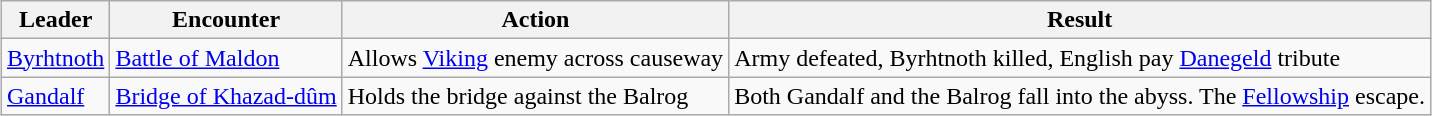<table class="wikitable" style="margin: 1em auto;">
<tr>
<th>Leader</th>
<th>Encounter</th>
<th>Action</th>
<th>Result</th>
</tr>
<tr>
<td><a href='#'>Byrhtnoth</a></td>
<td><a href='#'>Battle of Maldon</a></td>
<td>Allows <a href='#'>Viking</a> enemy across causeway</td>
<td>Army defeated, Byrhtnoth killed, English pay <a href='#'>Danegeld</a> tribute</td>
</tr>
<tr>
<td><a href='#'>Gandalf</a></td>
<td><a href='#'>Bridge of Khazad-dûm</a></td>
<td>Holds the bridge against the Balrog</td>
<td>Both Gandalf and the Balrog fall into the abyss. The <a href='#'>Fellowship</a> escape.</td>
</tr>
</table>
